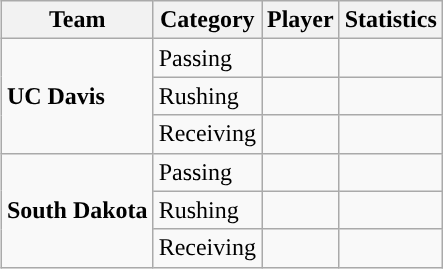<table class="wikitable" style="float: right;">
<tr>
<th>Team</th>
<th>Category</th>
<th>Player</th>
<th>Statistics</th>
</tr>
<tr>
<td rowspan=3><strong>UC Davis</strong></td>
<td>Passing</td>
<td></td>
<td></td>
</tr>
<tr>
<td>Rushing</td>
<td></td>
<td></td>
</tr>
<tr>
<td>Receiving</td>
<td></td>
<td></td>
</tr>
<tr>
<td rowspan=3><strong>South Dakota</strong></td>
<td>Passing</td>
<td></td>
<td></td>
</tr>
<tr>
<td>Rushing</td>
<td></td>
<td></td>
</tr>
<tr>
<td>Receiving</td>
<td></td>
<td></td>
</tr>
</table>
